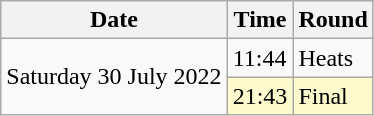<table class="wikitable">
<tr>
<th>Date</th>
<th>Time</th>
<th>Round</th>
</tr>
<tr>
<td rowspan=2>Saturday 30 July 2022</td>
<td>11:44</td>
<td>Heats</td>
</tr>
<tr>
<td style=background:lemonchiffon>21:43</td>
<td style=background:lemonchiffon>Final</td>
</tr>
</table>
